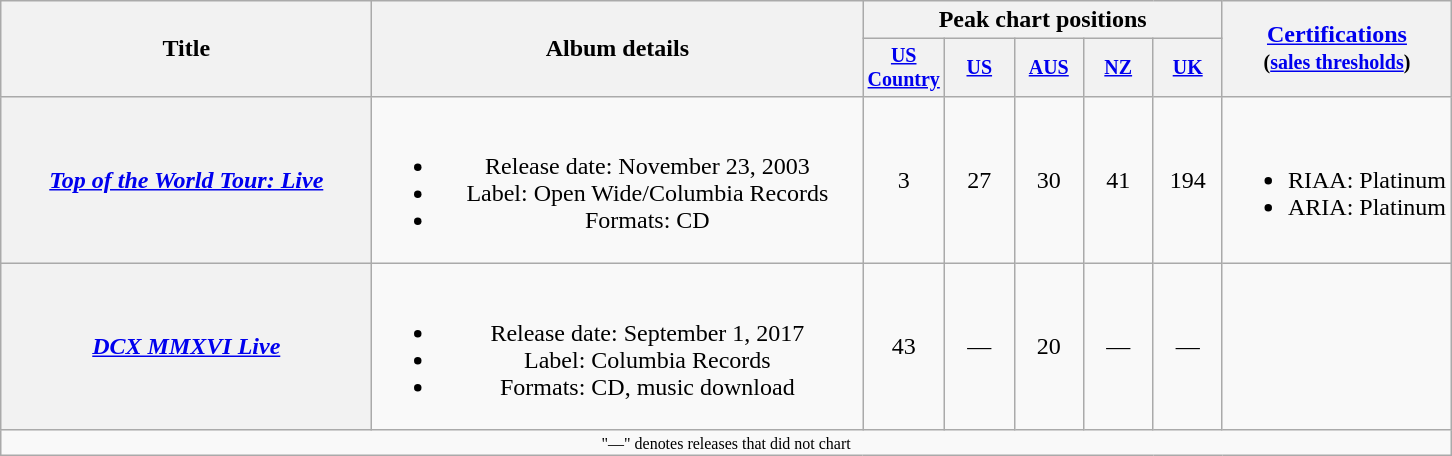<table class="wikitable plainrowheaders" style="text-align:center;">
<tr>
<th rowspan="2" style="width:15em;">Title</th>
<th rowspan="2" style="width:20em;">Album details</th>
<th colspan="5">Peak chart positions</th>
<th rowspan="2"><a href='#'>Certifications</a><br><small>(<a href='#'>sales thresholds</a>)</small></th>
</tr>
<tr style="font-size:smaller;">
<th width="40"><a href='#'>US Country</a><br></th>
<th width="40"><a href='#'>US</a><br></th>
<th width="40"><a href='#'>AUS</a><br></th>
<th width="40"><a href='#'>NZ</a><br></th>
<th width="40"><a href='#'>UK</a><br></th>
</tr>
<tr>
<th scope="row"><em><a href='#'>Top of the World Tour: Live</a></em></th>
<td><br><ul><li>Release date: November 23, 2003</li><li>Label: Open Wide/Columbia Records</li><li>Formats: CD</li></ul></td>
<td>3</td>
<td>27</td>
<td>30</td>
<td>41</td>
<td>194</td>
<td><br><ul><li>RIAA: Platinum</li><li>ARIA: Platinum</li></ul></td>
</tr>
<tr>
<th scope="row"><em><a href='#'>DCX MMXVI Live</a></em></th>
<td><br><ul><li>Release date: September 1, 2017</li><li>Label: Columbia Records</li><li>Formats: CD, music download</li></ul></td>
<td>43</td>
<td>—</td>
<td>20</td>
<td>—</td>
<td>—</td>
<td></td>
</tr>
<tr>
<td colspan="8" style="font-size:8pt">"—" denotes releases that did not chart</td>
</tr>
</table>
